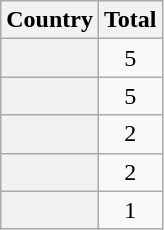<table class="sortable wikitable plainrowheaders">
<tr>
<th scope="col">Country</th>
<th scope="col">Total</th>
</tr>
<tr>
<th scope="row"></th>
<td align="center">5</td>
</tr>
<tr>
<th scope="row"></th>
<td align="center">5</td>
</tr>
<tr>
<th scope="row"></th>
<td align="center">2</td>
</tr>
<tr>
<th scope="row"></th>
<td align="center">2</td>
</tr>
<tr>
<th scope="row"></th>
<td align="center">1</td>
</tr>
</table>
